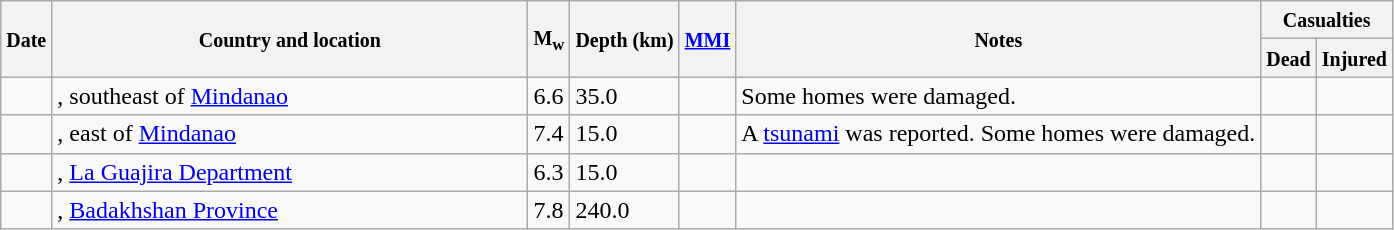<table class="wikitable sortable sort-under" style="border:1px black; margin-left:1em;">
<tr>
<th rowspan="2"><small>Date</small></th>
<th rowspan="2" style="width: 310px"><small>Country and location</small></th>
<th rowspan="2"><small>M<sub>w</sub></small></th>
<th rowspan="2"><small>Depth (km)</small></th>
<th rowspan="2"><small><a href='#'>MMI</a></small></th>
<th rowspan="2" class="unsortable"><small>Notes</small></th>
<th colspan="2"><small>Casualties</small></th>
</tr>
<tr>
<th><small>Dead</small></th>
<th><small>Injured</small></th>
</tr>
<tr>
<td></td>
<td>, southeast of <a href='#'>Mindanao</a></td>
<td>6.6</td>
<td>35.0</td>
<td></td>
<td>Some homes were damaged.</td>
<td></td>
<td></td>
</tr>
<tr>
<td></td>
<td>, east of <a href='#'>Mindanao</a></td>
<td>7.4</td>
<td>15.0</td>
<td></td>
<td>A <a href='#'>tsunami</a> was reported. Some homes were damaged.</td>
<td></td>
<td></td>
</tr>
<tr>
<td></td>
<td>, <a href='#'>La Guajira Department</a></td>
<td>6.3</td>
<td>15.0</td>
<td></td>
<td></td>
<td></td>
<td></td>
</tr>
<tr>
<td></td>
<td>, <a href='#'>Badakhshan Province</a></td>
<td>7.8</td>
<td>240.0</td>
<td></td>
<td></td>
<td></td>
<td></td>
</tr>
</table>
